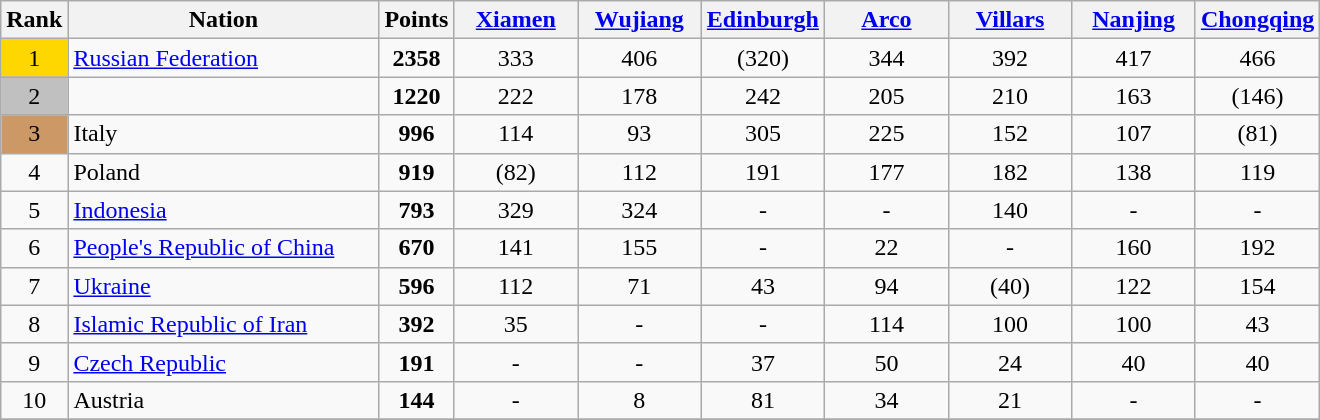<table class="wikitable sortable">
<tr>
<th>Rank</th>
<th width = "200">Nation</th>
<th data-sort-type="number">Points</th>
<th width = "75" data-sort-type="number"><a href='#'>Xiamen</a></th>
<th width = "75" data-sort-type="number"><a href='#'>Wujiang</a></th>
<th width = "75" data-sort-type="number"><a href='#'>Edinburgh</a></th>
<th width = "75" data-sort-type="number"><a href='#'>Arco</a></th>
<th width = "75" data-sort-type="number"><a href='#'>Villars</a></th>
<th width = "75" data-sort-type="number"><a href='#'>Nanjing</a></th>
<th width = "75" data-sort-type="number"><a href='#'>Chongqing</a></th>
</tr>
<tr>
<td align="center" style="background: gold">1</td>
<td> <a href='#'>Russian Federation</a></td>
<td align="center"><strong>2358</strong></td>
<td align="center">333</td>
<td align="center">406</td>
<td align="center">(320)</td>
<td align="center">344</td>
<td align="center">392</td>
<td align="center">417</td>
<td align="center">466</td>
</tr>
<tr>
<td align="center" style="background: silver">2</td>
<td></td>
<td align="center"><strong>1220</strong></td>
<td align="center">222</td>
<td align="center">178</td>
<td align="center">242</td>
<td align="center">205</td>
<td align="center">210</td>
<td align="center">163</td>
<td align="center">(146)</td>
</tr>
<tr>
<td align="center" style="background: #cc9966">3</td>
<td> Italy</td>
<td align="center"><strong>996</strong></td>
<td align="center">114</td>
<td align="center">93</td>
<td align="center">305</td>
<td align="center">225</td>
<td align="center">152</td>
<td align="center">107</td>
<td align="center">(81)</td>
</tr>
<tr>
<td align="center">4</td>
<td> Poland</td>
<td align="center"><strong>919</strong></td>
<td align="center">(82)</td>
<td align="center">112</td>
<td align="center">191</td>
<td align="center">177</td>
<td align="center">182</td>
<td align="center">138</td>
<td align="center">119</td>
</tr>
<tr>
<td align="center">5</td>
<td> <a href='#'>Indonesia</a></td>
<td align="center"><strong>793</strong></td>
<td align="center">329</td>
<td align="center">324</td>
<td align="center">-</td>
<td align="center">-</td>
<td align="center">140</td>
<td align="center">-</td>
<td align="center">-</td>
</tr>
<tr>
<td align="center">6</td>
<td> <a href='#'>People's Republic of China</a></td>
<td align="center"><strong>670</strong></td>
<td align="center">141</td>
<td align="center">155</td>
<td align="center">-</td>
<td align="center">22</td>
<td align="center">-</td>
<td align="center">160</td>
<td align="center">192</td>
</tr>
<tr>
<td align="center">7</td>
<td> <a href='#'>Ukraine</a></td>
<td align="center"><strong>596</strong></td>
<td align="center">112</td>
<td align="center">71</td>
<td align="center">43</td>
<td align="center">94</td>
<td align="center">(40)</td>
<td align="center">122</td>
<td align="center">154</td>
</tr>
<tr>
<td align="center">8</td>
<td> <a href='#'>Islamic Republic of Iran</a></td>
<td align="center"><strong>392</strong></td>
<td align="center">35</td>
<td align="center">-</td>
<td align="center">-</td>
<td align="center">114</td>
<td align="center">100</td>
<td align="center">100</td>
<td align="center">43</td>
</tr>
<tr>
<td align="center">9</td>
<td> <a href='#'>Czech Republic</a></td>
<td align="center"><strong>191</strong></td>
<td align="center">-</td>
<td align="center">-</td>
<td align="center">37</td>
<td align="center">50</td>
<td align="center">24</td>
<td align="center">40</td>
<td align="center">40</td>
</tr>
<tr>
<td align="center">10</td>
<td> Austria</td>
<td align="center"><strong>144</strong></td>
<td align="center">-</td>
<td align="center">8</td>
<td align="center">81</td>
<td align="center">34</td>
<td align="center">21</td>
<td align="center">-</td>
<td align="center">-</td>
</tr>
<tr>
</tr>
</table>
